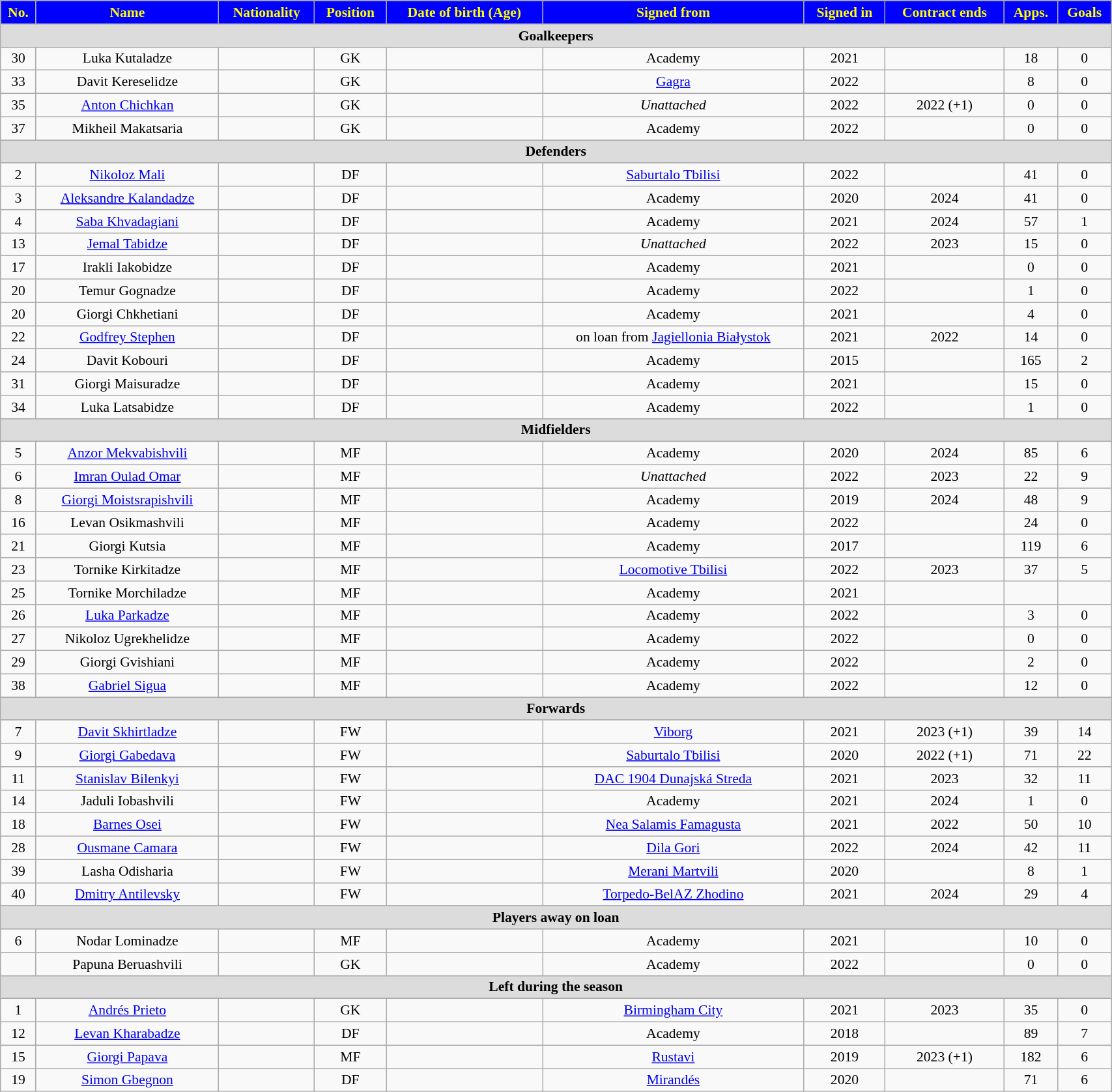<table class="wikitable"  style="text-align:center; font-size:90%; width:90%;">
<tr>
<th style="background:#0000FF; color:#ffff00; text-align:center;">No.</th>
<th style="background:#0000FF; color:#ffff00; text-align:center;">Name</th>
<th style="background:#0000FF; color:#ffff00; text-align:center;">Nationality</th>
<th style="background:#0000FF; color:#ffff00; text-align:center;">Position</th>
<th style="background:#0000FF; color:#ffff00; text-align:center;">Date of birth (Age)</th>
<th style="background:#0000FF; color:#ffff00; text-align:center;">Signed from</th>
<th style="background:#0000FF; color:#ffff00; text-align:center;">Signed in</th>
<th style="background:#0000FF; color:#ffff00; text-align:center;">Contract ends</th>
<th style="background:#0000FF; color:#ffff00; text-align:center;">Apps.</th>
<th style="background:#0000FF; color:#ffff00; text-align:center;">Goals</th>
</tr>
<tr>
<th colspan="11"  style="background:#dcdcdc; text-align:center;">Goalkeepers</th>
</tr>
<tr>
<td>30</td>
<td>Luka Kutaladze</td>
<td></td>
<td>GK</td>
<td></td>
<td>Academy</td>
<td>2021</td>
<td></td>
<td>18</td>
<td>0</td>
</tr>
<tr>
<td>33</td>
<td>Davit Kereselidze</td>
<td></td>
<td>GK</td>
<td></td>
<td><a href='#'>Gagra</a></td>
<td>2022</td>
<td></td>
<td>8</td>
<td>0</td>
</tr>
<tr>
<td>35</td>
<td><a href='#'>Anton Chichkan</a></td>
<td></td>
<td>GK</td>
<td></td>
<td><em>Unattached</em></td>
<td>2022</td>
<td>2022 (+1)</td>
<td>0</td>
<td>0</td>
</tr>
<tr>
<td>37</td>
<td>Mikheil Makatsaria</td>
<td></td>
<td>GK</td>
<td></td>
<td>Academy</td>
<td>2022</td>
<td></td>
<td>0</td>
<td>0</td>
</tr>
<tr>
<th colspan="11"  style="background:#dcdcdc; text-align:center;">Defenders</th>
</tr>
<tr>
<td>2</td>
<td><a href='#'>Nikoloz Mali</a></td>
<td></td>
<td>DF</td>
<td></td>
<td><a href='#'>Saburtalo Tbilisi</a></td>
<td>2022</td>
<td></td>
<td>41</td>
<td>0</td>
</tr>
<tr>
<td>3</td>
<td><a href='#'>Aleksandre Kalandadze</a></td>
<td></td>
<td>DF</td>
<td></td>
<td>Academy</td>
<td>2020</td>
<td>2024</td>
<td>41</td>
<td>0</td>
</tr>
<tr>
<td>4</td>
<td><a href='#'>Saba Khvadagiani</a></td>
<td></td>
<td>DF</td>
<td></td>
<td>Academy</td>
<td>2021</td>
<td>2024</td>
<td>57</td>
<td>1</td>
</tr>
<tr>
<td>13</td>
<td><a href='#'>Jemal Tabidze</a></td>
<td></td>
<td>DF</td>
<td></td>
<td><em>Unattached</em></td>
<td>2022</td>
<td>2023</td>
<td>15</td>
<td>0</td>
</tr>
<tr>
<td>17</td>
<td>Irakli Iakobidze</td>
<td></td>
<td>DF</td>
<td></td>
<td>Academy</td>
<td>2021</td>
<td></td>
<td>0</td>
<td>0</td>
</tr>
<tr>
<td>20</td>
<td>Temur Gognadze</td>
<td></td>
<td>DF</td>
<td></td>
<td>Academy</td>
<td>2022</td>
<td></td>
<td>1</td>
<td>0</td>
</tr>
<tr>
<td>20</td>
<td>Giorgi Chkhetiani</td>
<td></td>
<td>DF</td>
<td></td>
<td>Academy</td>
<td>2021</td>
<td></td>
<td>4</td>
<td>0</td>
</tr>
<tr>
<td>22</td>
<td><a href='#'>Godfrey Stephen</a></td>
<td></td>
<td>DF</td>
<td></td>
<td>on loan from <a href='#'>Jagiellonia Białystok</a></td>
<td>2021</td>
<td>2022</td>
<td>14</td>
<td>0</td>
</tr>
<tr>
<td>24</td>
<td>Davit Kobouri</td>
<td></td>
<td>DF</td>
<td></td>
<td>Academy</td>
<td>2015</td>
<td></td>
<td>165</td>
<td>2</td>
</tr>
<tr>
<td>31</td>
<td>Giorgi Maisuradze</td>
<td></td>
<td>DF</td>
<td></td>
<td>Academy</td>
<td>2021</td>
<td></td>
<td>15</td>
<td>0</td>
</tr>
<tr>
<td>34</td>
<td>Luka Latsabidze</td>
<td></td>
<td>DF</td>
<td></td>
<td>Academy</td>
<td>2022</td>
<td></td>
<td>1</td>
<td>0</td>
</tr>
<tr>
<th colspan="11"  style="background:#dcdcdc; text-align:center;">Midfielders</th>
</tr>
<tr>
<td>5</td>
<td><a href='#'>Anzor Mekvabishvili</a></td>
<td></td>
<td>MF</td>
<td></td>
<td>Academy</td>
<td>2020</td>
<td>2024</td>
<td>85</td>
<td>6</td>
</tr>
<tr>
<td>6</td>
<td><a href='#'>Imran Oulad Omar</a></td>
<td></td>
<td>MF</td>
<td></td>
<td><em>Unattached</em></td>
<td>2022</td>
<td>2023</td>
<td>22</td>
<td>9</td>
</tr>
<tr>
<td>8</td>
<td><a href='#'>Giorgi Moistsrapishvili</a></td>
<td></td>
<td>MF</td>
<td></td>
<td>Academy</td>
<td>2019</td>
<td>2024</td>
<td>48</td>
<td>9</td>
</tr>
<tr>
<td>16</td>
<td>Levan Osikmashvili</td>
<td></td>
<td>MF</td>
<td></td>
<td>Academy</td>
<td>2022</td>
<td></td>
<td>24</td>
<td>0</td>
</tr>
<tr>
<td>21</td>
<td>Giorgi Kutsia</td>
<td></td>
<td>MF</td>
<td></td>
<td>Academy</td>
<td>2017</td>
<td></td>
<td>119</td>
<td>6</td>
</tr>
<tr>
<td>23</td>
<td>Tornike Kirkitadze</td>
<td></td>
<td>MF</td>
<td></td>
<td><a href='#'>Locomotive Tbilisi</a></td>
<td>2022</td>
<td>2023</td>
<td>37</td>
<td>5</td>
</tr>
<tr>
<td>25</td>
<td>Tornike Morchiladze</td>
<td></td>
<td>MF</td>
<td></td>
<td>Academy</td>
<td>2021</td>
<td></td>
<td></td>
<td></td>
</tr>
<tr>
<td>26</td>
<td><a href='#'>Luka Parkadze</a></td>
<td></td>
<td>MF</td>
<td></td>
<td>Academy</td>
<td>2022</td>
<td></td>
<td>3</td>
<td>0</td>
</tr>
<tr>
<td>27</td>
<td>Nikoloz Ugrekhelidze</td>
<td></td>
<td>MF</td>
<td></td>
<td>Academy</td>
<td>2022</td>
<td></td>
<td>0</td>
<td>0</td>
</tr>
<tr>
<td>29</td>
<td>Giorgi Gvishiani</td>
<td></td>
<td>MF</td>
<td></td>
<td>Academy</td>
<td>2022</td>
<td></td>
<td>2</td>
<td>0</td>
</tr>
<tr>
<td>38</td>
<td><a href='#'>Gabriel Sigua</a></td>
<td></td>
<td>MF</td>
<td></td>
<td>Academy</td>
<td>2022</td>
<td></td>
<td>12</td>
<td>0</td>
</tr>
<tr>
<th colspan="11"  style="background:#dcdcdc; text-align:center;">Forwards</th>
</tr>
<tr>
<td>7</td>
<td><a href='#'>Davit Skhirtladze</a></td>
<td></td>
<td>FW</td>
<td></td>
<td><a href='#'>Viborg</a></td>
<td>2021</td>
<td>2023 (+1)</td>
<td>39</td>
<td>14</td>
</tr>
<tr>
<td>9</td>
<td><a href='#'>Giorgi Gabedava</a></td>
<td></td>
<td>FW</td>
<td></td>
<td><a href='#'>Saburtalo Tbilisi</a></td>
<td>2020</td>
<td>2022 (+1)</td>
<td>71</td>
<td>22</td>
</tr>
<tr>
<td>11</td>
<td><a href='#'>Stanislav Bilenkyi</a></td>
<td></td>
<td>FW</td>
<td></td>
<td><a href='#'>DAC 1904 Dunajská Streda</a></td>
<td>2021</td>
<td>2023</td>
<td>32</td>
<td>11</td>
</tr>
<tr>
<td>14</td>
<td>Jaduli Iobashvili</td>
<td></td>
<td>FW</td>
<td></td>
<td>Academy</td>
<td>2021</td>
<td>2024</td>
<td>1</td>
<td>0</td>
</tr>
<tr>
<td>18</td>
<td><a href='#'>Barnes Osei</a></td>
<td></td>
<td>FW</td>
<td></td>
<td><a href='#'>Nea Salamis Famagusta</a></td>
<td>2021</td>
<td>2022</td>
<td>50</td>
<td>10</td>
</tr>
<tr>
<td>28</td>
<td><a href='#'>Ousmane Camara</a></td>
<td></td>
<td>FW</td>
<td></td>
<td><a href='#'>Dila Gori</a></td>
<td>2022</td>
<td>2024</td>
<td>42</td>
<td>11</td>
</tr>
<tr>
<td>39</td>
<td>Lasha Odisharia</td>
<td></td>
<td>FW</td>
<td></td>
<td><a href='#'>Merani Martvili</a></td>
<td>2020</td>
<td></td>
<td>8</td>
<td>1</td>
</tr>
<tr>
<td>40</td>
<td><a href='#'>Dmitry Antilevsky</a></td>
<td></td>
<td>FW</td>
<td></td>
<td><a href='#'>Torpedo-BelAZ Zhodino</a></td>
<td>2021</td>
<td>2024</td>
<td>29</td>
<td>4</td>
</tr>
<tr>
<th colspan="11"  style="background:#dcdcdc; text-align:center;">Players away on loan</th>
</tr>
<tr>
<td>6</td>
<td>Nodar Lominadze</td>
<td></td>
<td>MF</td>
<td></td>
<td>Academy</td>
<td>2021</td>
<td></td>
<td>10</td>
<td>0</td>
</tr>
<tr>
<td></td>
<td>Papuna Beruashvili</td>
<td></td>
<td>GK</td>
<td></td>
<td>Academy</td>
<td>2022</td>
<td></td>
<td>0</td>
<td>0</td>
</tr>
<tr>
<th colspan="11"  style="background:#dcdcdc; text-align:center;">Left during the season</th>
</tr>
<tr>
<td>1</td>
<td><a href='#'>Andrés Prieto</a></td>
<td></td>
<td>GK</td>
<td></td>
<td><a href='#'>Birmingham City</a></td>
<td>2021</td>
<td>2023</td>
<td>35</td>
<td>0</td>
</tr>
<tr>
<td>12</td>
<td><a href='#'>Levan Kharabadze</a></td>
<td></td>
<td>DF</td>
<td></td>
<td>Academy</td>
<td>2018</td>
<td></td>
<td>89</td>
<td>7</td>
</tr>
<tr>
<td>15</td>
<td><a href='#'>Giorgi Papava</a></td>
<td></td>
<td>MF</td>
<td></td>
<td><a href='#'>Rustavi</a></td>
<td>2019</td>
<td>2023 (+1)</td>
<td>182</td>
<td>6</td>
</tr>
<tr>
<td>19</td>
<td><a href='#'>Simon Gbegnon</a></td>
<td></td>
<td>DF</td>
<td></td>
<td><a href='#'>Mirandés</a></td>
<td>2020</td>
<td></td>
<td>71</td>
<td>6</td>
</tr>
</table>
